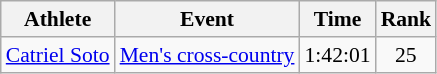<table class="wikitable" style="font-size:90%">
<tr>
<th>Athlete</th>
<th>Event</th>
<th>Time</th>
<th>Rank</th>
</tr>
<tr align=center>
<td align=left><a href='#'>Catriel Soto</a></td>
<td align=left><a href='#'>Men's cross-country</a></td>
<td>1:42:01</td>
<td>25</td>
</tr>
</table>
